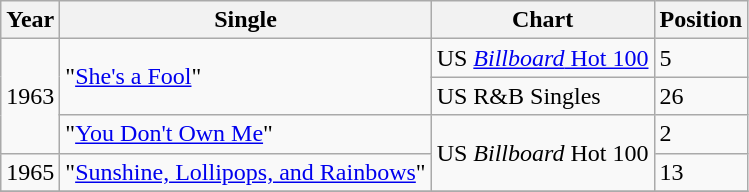<table class="wikitable">
<tr>
<th align="left">Year</th>
<th align="left">Single</th>
<th align="left">Chart</th>
<th align="left">Position</th>
</tr>
<tr>
<td align="left" rowspan="3">1963</td>
<td align="left" rowspan="2">"<a href='#'>She's a Fool</a>"</td>
<td align="left">US <a href='#'><em>Billboard</em> Hot 100</a></td>
<td align="left">5</td>
</tr>
<tr>
<td align="left">US R&B Singles</td>
<td align="left">26</td>
</tr>
<tr>
<td align="left">"<a href='#'>You Don't Own Me</a>"</td>
<td align="left" rowspan="2">US <em>Billboard</em> Hot 100</td>
<td align="left">2</td>
</tr>
<tr>
<td align="left">1965</td>
<td align="left">"<a href='#'>Sunshine, Lollipops, and Rainbows</a>"</td>
<td align="left">13</td>
</tr>
<tr>
</tr>
</table>
